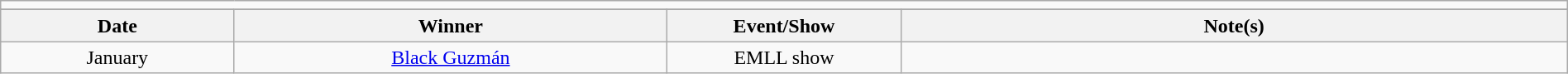<table class="wikitable" style="text-align:center; width:100%;">
<tr>
<td colspan=5></td>
</tr>
<tr |colspan=5|>
</tr>
<tr>
<th width=14%>Date</th>
<th width=26%>Winner</th>
<th width=14%>Event/Show</th>
<th width=40%>Note(s)</th>
</tr>
<tr>
<td>January</td>
<td><a href='#'>Black Guzmán</a></td>
<td>EMLL show</td>
<td align=left></td>
</tr>
</table>
